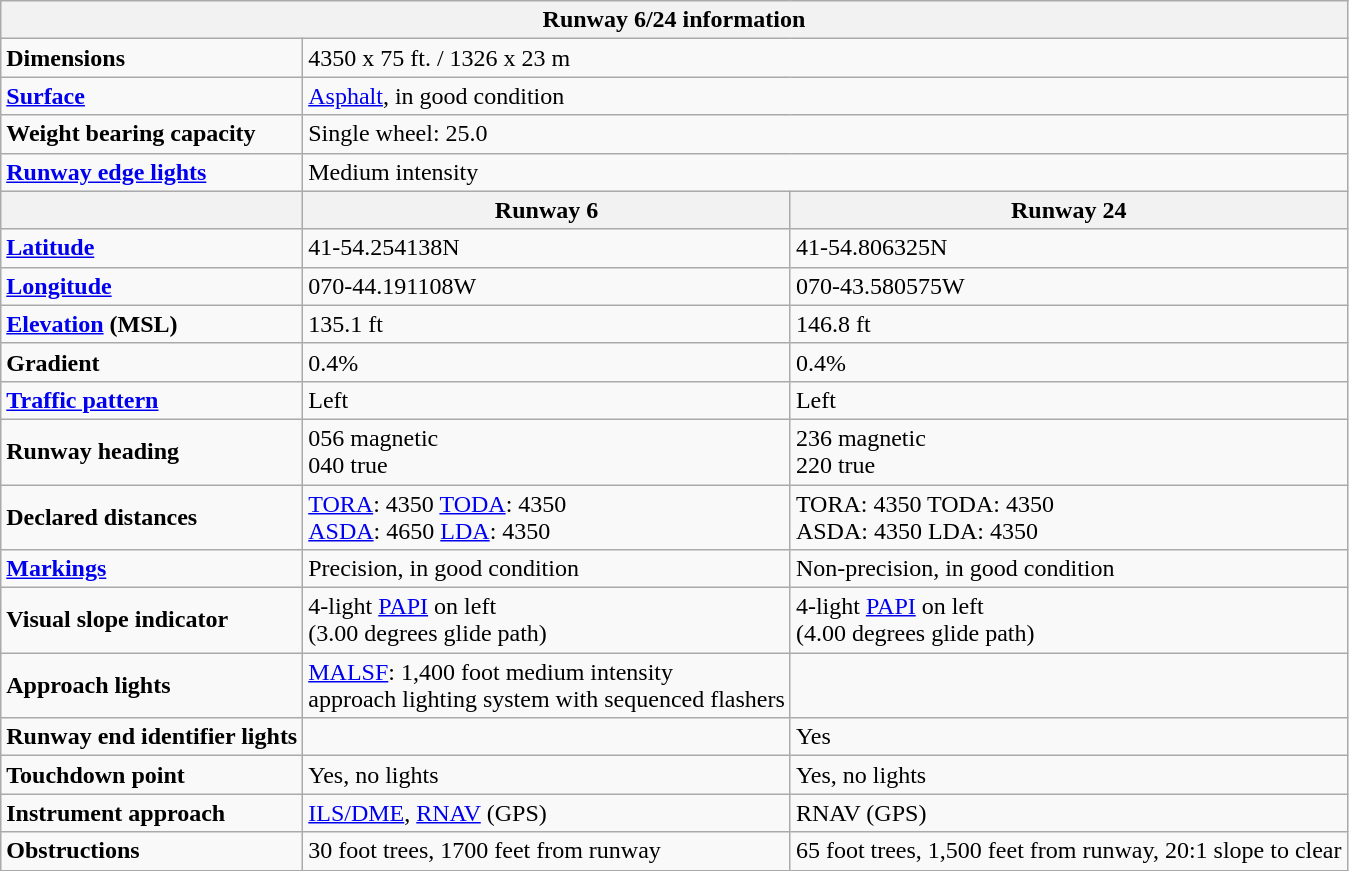<table class="wikitable">
<tr>
<th colspan="3">Runway 6/24 information</th>
</tr>
<tr>
<td><strong>Dimensions</strong></td>
<td colspan="2">4350 x 75 ft. / 1326 x 23 m</td>
</tr>
<tr>
<td><strong><a href='#'>Surface</a></strong></td>
<td colspan="2"><a href='#'>Asphalt</a>, in good condition</td>
</tr>
<tr>
<td><strong>Weight bearing capacity</strong></td>
<td colspan="2">Single wheel: 25.0</td>
</tr>
<tr>
<td><strong><a href='#'>Runway edge lights</a></strong></td>
<td colspan="2">Medium intensity</td>
</tr>
<tr>
<th></th>
<th>Runway 6</th>
<th>Runway 24</th>
</tr>
<tr>
<td><strong><a href='#'>Latitude</a></strong></td>
<td>41-54.254138N</td>
<td>41-54.806325N</td>
</tr>
<tr>
<td><strong><a href='#'>Longitude</a></strong></td>
<td>070-44.191108W</td>
<td>070-43.580575W</td>
</tr>
<tr>
<td><strong><a href='#'>Elevation</a> (MSL)</strong></td>
<td>135.1 ft</td>
<td>146.8 ft</td>
</tr>
<tr>
<td><strong>Gradient</strong></td>
<td>0.4%</td>
<td>0.4%</td>
</tr>
<tr>
<td><strong><a href='#'>Traffic pattern</a></strong></td>
<td>Left</td>
<td>Left</td>
</tr>
<tr>
<td><strong>Runway heading</strong></td>
<td>056 magnetic<br>040 true</td>
<td>236 magnetic<br>220 true</td>
</tr>
<tr>
<td><strong>Declared distances</strong></td>
<td><a href='#'>TORA</a>: 4350 <a href='#'>TODA</a>: 4350<br><a href='#'>ASDA</a>: 4650 <a href='#'>LDA</a>: 4350</td>
<td>TORA: 4350 TODA: 4350<br>ASDA: 4350 LDA: 4350</td>
</tr>
<tr>
<td><strong><a href='#'>Markings</a></strong></td>
<td>Precision, in good condition</td>
<td>Non-precision, in good condition</td>
</tr>
<tr>
<td><strong>Visual slope indicator</strong></td>
<td>4-light <a href='#'>PAPI</a> on left<br>(3.00 degrees glide path)</td>
<td>4-light <a href='#'>PAPI</a> on left<br>(4.00 degrees glide path)</td>
</tr>
<tr>
<td><strong>Approach lights</strong></td>
<td><a href='#'>MALSF</a>: 1,400 foot medium intensity<br>approach lighting system with sequenced flashers</td>
<td></td>
</tr>
<tr>
<td><strong>Runway end identifier lights</strong></td>
<td></td>
<td>Yes</td>
</tr>
<tr>
<td><strong>Touchdown point</strong></td>
<td>Yes, no lights</td>
<td>Yes, no lights</td>
</tr>
<tr>
<td><strong>Instrument approach</strong></td>
<td><a href='#'>ILS/DME</a>, <a href='#'>RNAV</a> (GPS)</td>
<td>RNAV (GPS)</td>
</tr>
<tr>
<td><strong>Obstructions</strong></td>
<td>30 foot trees, 1700 feet from runway</td>
<td>65 foot trees, 1,500 feet from runway, 20:1 slope to clear</td>
</tr>
</table>
